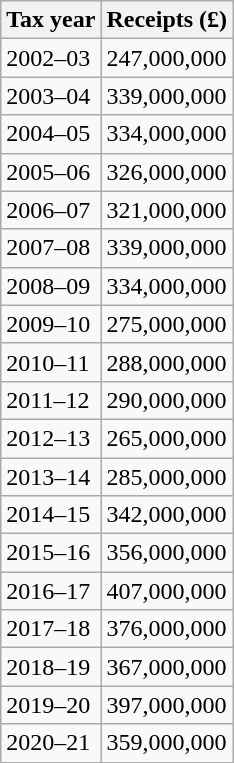<table class="wikitable">
<tr>
<th>Tax year</th>
<th>Receipts (£)</th>
</tr>
<tr>
<td>2002–03</td>
<td>247,000,000</td>
</tr>
<tr>
<td>2003–04</td>
<td>339,000,000</td>
</tr>
<tr>
<td>2004–05</td>
<td>334,000,000</td>
</tr>
<tr>
<td>2005–06</td>
<td>326,000,000</td>
</tr>
<tr>
<td>2006–07</td>
<td>321,000,000</td>
</tr>
<tr>
<td>2007–08</td>
<td>339,000,000</td>
</tr>
<tr>
<td>2008–09</td>
<td>334,000,000</td>
</tr>
<tr>
<td>2009–10</td>
<td>275,000,000</td>
</tr>
<tr>
<td>2010–11</td>
<td>288,000,000</td>
</tr>
<tr>
<td>2011–12</td>
<td>290,000,000</td>
</tr>
<tr>
<td>2012–13</td>
<td>265,000,000</td>
</tr>
<tr>
<td>2013–14</td>
<td>285,000,000</td>
</tr>
<tr>
<td>2014–15</td>
<td>342,000,000</td>
</tr>
<tr>
<td>2015–16</td>
<td>356,000,000</td>
</tr>
<tr>
<td>2016–17</td>
<td>407,000,000</td>
</tr>
<tr>
<td>2017–18</td>
<td>376,000,000</td>
</tr>
<tr>
<td>2018–19</td>
<td>367,000,000</td>
</tr>
<tr>
<td>2019–20</td>
<td>397,000,000</td>
</tr>
<tr>
<td>2020–21</td>
<td>359,000,000</td>
</tr>
</table>
